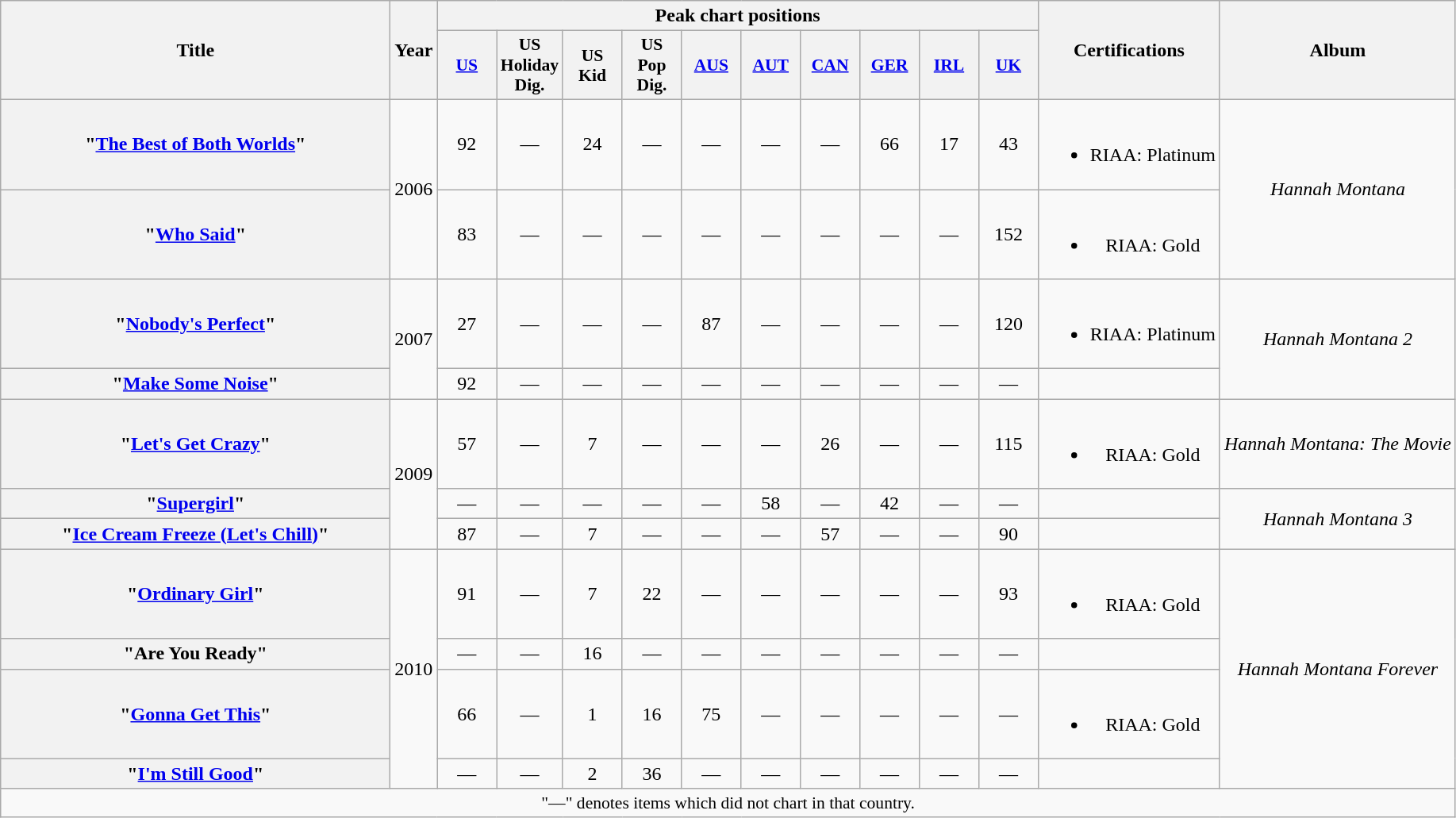<table class="wikitable plainrowheaders" style="text-align:center;">
<tr>
<th scope="col" rowspan="2" style="width:20em;">Title</th>
<th scope="col" rowspan="2">Year</th>
<th scope="col" colspan="10">Peak chart positions</th>
<th scope="col" rowspan="2">Certifications</th>
<th scope="col" rowspan="2">Album</th>
</tr>
<tr>
<th scope="col" style="width:3em;font-size:90%;"><a href='#'>US</a><br></th>
<th scope="col" style="width:3em;font-size:90%;">US<br>Holiday Dig.<br></th>
<th scope="col" style="width:3em;font-size:90%;">US<br>Kid<br></th>
<th scope="col" style="width:3em;font-size:90%;">US<br>Pop Dig.<br></th>
<th scope="col" style="width:3em;font-size:90%;"><a href='#'>AUS</a><br></th>
<th scope="col" style="width:3em;font-size:90%;"><a href='#'>AUT</a><br></th>
<th scope="col" style="width:3em;font-size:90%;"><a href='#'>CAN</a><br></th>
<th scope="col" style="width:3em;font-size:90%;"><a href='#'>GER</a><br></th>
<th scope="col" style="width:3em;font-size:90%;"><a href='#'>IRL</a><br></th>
<th scope="col" style="width:3em;font-size:90%;"><a href='#'>UK</a><br></th>
</tr>
<tr>
<th scope="row">"<a href='#'>The Best of Both Worlds</a>"</th>
<td rowspan="2">2006</td>
<td>92</td>
<td>—</td>
<td>24</td>
<td>—</td>
<td>—</td>
<td>—</td>
<td>—</td>
<td>66</td>
<td>17</td>
<td>43</td>
<td><br><ul><li>RIAA: Platinum</li></ul></td>
<td rowspan="2"><em>Hannah Montana</em></td>
</tr>
<tr>
<th scope="row">"<a href='#'>Who Said</a>"</th>
<td>83</td>
<td>—</td>
<td>—</td>
<td>—</td>
<td>—</td>
<td>—</td>
<td>—</td>
<td>—</td>
<td>—</td>
<td>152</td>
<td><br><ul><li>RIAA: Gold</li></ul></td>
</tr>
<tr>
<th scope="row">"<a href='#'>Nobody's Perfect</a>"</th>
<td rowspan="2">2007</td>
<td>27</td>
<td>—</td>
<td>—</td>
<td>—</td>
<td>87</td>
<td>—</td>
<td>—</td>
<td>—</td>
<td>—</td>
<td>120</td>
<td><br><ul><li>RIAA: Platinum</li></ul></td>
<td rowspan="2"><em>Hannah Montana 2</em></td>
</tr>
<tr>
<th scope="row">"<a href='#'>Make Some Noise</a>"</th>
<td>92</td>
<td>—</td>
<td>—</td>
<td>—</td>
<td>—</td>
<td>—</td>
<td>—</td>
<td>—</td>
<td>—</td>
<td>—</td>
<td></td>
</tr>
<tr>
<th scope="row">"<a href='#'>Let's Get Crazy</a>"</th>
<td rowspan="3">2009</td>
<td>57</td>
<td>—</td>
<td>7</td>
<td>—</td>
<td>—</td>
<td>—</td>
<td>26</td>
<td>—</td>
<td>—</td>
<td>115</td>
<td><br><ul><li>RIAA: Gold</li></ul></td>
<td><em>Hannah Montana: The Movie</em></td>
</tr>
<tr>
<th scope="row">"<a href='#'>Supergirl</a>"</th>
<td>—</td>
<td>—</td>
<td>—</td>
<td>—</td>
<td>—</td>
<td>58</td>
<td>—</td>
<td>42</td>
<td>—</td>
<td>—</td>
<td></td>
<td rowspan="2"><em>Hannah Montana 3</em></td>
</tr>
<tr>
<th scope="row">"<a href='#'>Ice Cream Freeze (Let's Chill)</a>"</th>
<td>87</td>
<td>—</td>
<td>7</td>
<td>—</td>
<td>—</td>
<td>—</td>
<td>57</td>
<td>—</td>
<td>—</td>
<td>90</td>
<td></td>
</tr>
<tr>
<th scope="row">"<a href='#'>Ordinary Girl</a>"</th>
<td rowspan="4">2010</td>
<td>91</td>
<td>—</td>
<td>7</td>
<td>22</td>
<td>—</td>
<td>—</td>
<td>—</td>
<td>—</td>
<td>—</td>
<td>93</td>
<td><br><ul><li>RIAA: Gold</li></ul></td>
<td rowspan="4"><em>Hannah Montana Forever</em></td>
</tr>
<tr>
<th scope="row">"Are You Ready"</th>
<td>—</td>
<td>—</td>
<td>16</td>
<td>—</td>
<td>—</td>
<td>—</td>
<td>—</td>
<td>—</td>
<td>—</td>
<td>—</td>
<td></td>
</tr>
<tr>
<th scope="row">"<a href='#'>Gonna Get This</a>"<br></th>
<td>66</td>
<td>—</td>
<td>1</td>
<td>16</td>
<td>75</td>
<td>—</td>
<td>—</td>
<td>—</td>
<td>—</td>
<td>—</td>
<td><br><ul><li>RIAA: Gold</li></ul></td>
</tr>
<tr>
<th scope="row">"<a href='#'>I'm Still Good</a>"</th>
<td>—</td>
<td>—</td>
<td>2</td>
<td>36</td>
<td>—</td>
<td>—</td>
<td>—</td>
<td>—</td>
<td>—</td>
<td>—</td>
<td></td>
</tr>
<tr>
<td colspan="14" style="text-align:center; font-size:90%;">"—" denotes items which did not chart in that country.</td>
</tr>
</table>
